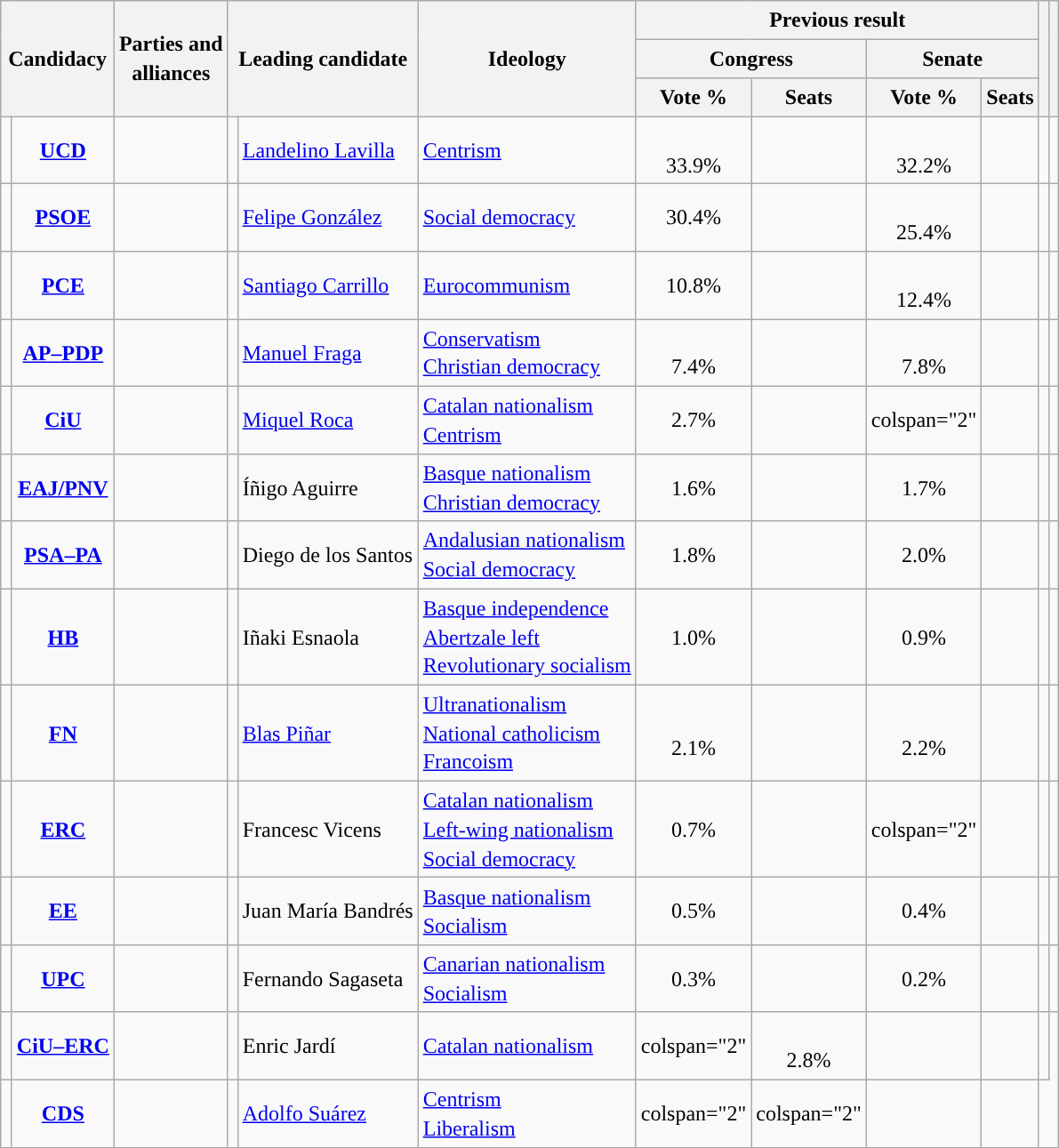<table class="wikitable" style="line-height:1.35em; text-align:left;">
<tr>
<th colspan="2" rowspan="3">Candidacy</th>
<th rowspan="3">Parties and<br>alliances</th>
<th colspan="2" rowspan="3">Leading candidate</th>
<th rowspan="3">Ideology</th>
<th colspan="4">Previous result</th>
<th rowspan="3"></th>
<th rowspan="3"></th>
</tr>
<tr>
<th colspan="2">Congress</th>
<th colspan="2">Senate</th>
</tr>
<tr>
<th>Vote %</th>
<th>Seats</th>
<th>Vote %</th>
<th>Seats</th>
</tr>
<tr>
<td width="1" style="color:inherit;background:"></td>
<td align="center"><strong><a href='#'>UCD</a></strong></td>
<td></td>
<td></td>
<td><a href='#'>Landelino Lavilla</a></td>
<td><a href='#'>Centrism</a></td>
<td align="center"><br>33.9%<br></td>
<td></td>
<td align="center"><br>32.2%<br></td>
<td></td>
<td></td>
<td></td>
</tr>
<tr>
<td style="color:inherit;background:"></td>
<td align="center"><strong><a href='#'>PSOE</a></strong></td>
<td></td>
<td></td>
<td><a href='#'>Felipe González</a></td>
<td><a href='#'>Social democracy</a></td>
<td align="center">30.4%</td>
<td></td>
<td align="center"><br>25.4%<br></td>
<td></td>
<td></td>
<td></td>
</tr>
<tr>
<td style="color:inherit;background:"></td>
<td align="center"><strong><a href='#'>PCE</a></strong></td>
<td></td>
<td></td>
<td><a href='#'>Santiago Carrillo</a></td>
<td><a href='#'>Eurocommunism</a></td>
<td align="center">10.8%</td>
<td></td>
<td align="center"><br>12.4%<br></td>
<td></td>
<td></td>
<td></td>
</tr>
<tr>
<td style="color:inherit;background:"></td>
<td align="center"><strong><a href='#'>AP–PDP</a></strong></td>
<td></td>
<td></td>
<td><a href='#'>Manuel Fraga</a></td>
<td><a href='#'>Conservatism</a><br><a href='#'>Christian democracy</a></td>
<td align="center"><br>7.4%<br></td>
<td></td>
<td align="center"><br>7.8%<br></td>
<td></td>
<td></td>
<td></td>
</tr>
<tr>
<td style="color:inherit;background:"></td>
<td align="center"><strong><a href='#'>CiU</a></strong></td>
<td></td>
<td></td>
<td><a href='#'>Miquel Roca</a></td>
<td><a href='#'>Catalan nationalism</a><br><a href='#'>Centrism</a></td>
<td align="center">2.7%</td>
<td></td>
<td>colspan="2" </td>
<td></td>
<td></td>
</tr>
<tr>
<td style="color:inherit;background:"></td>
<td align="center"><strong><a href='#'>EAJ/PNV</a></strong></td>
<td></td>
<td></td>
<td>Íñigo Aguirre</td>
<td><a href='#'>Basque nationalism</a><br><a href='#'>Christian democracy</a></td>
<td align="center">1.6%</td>
<td></td>
<td align="center">1.7%</td>
<td></td>
<td></td>
<td></td>
</tr>
<tr>
<td style="color:inherit;background:"></td>
<td align="center"><strong><a href='#'>PSA–PA</a></strong></td>
<td></td>
<td></td>
<td>Diego de los Santos</td>
<td><a href='#'>Andalusian nationalism</a><br><a href='#'>Social democracy</a></td>
<td align="center">1.8%</td>
<td></td>
<td align="center">2.0%</td>
<td></td>
<td></td>
<td></td>
</tr>
<tr>
<td style="color:inherit;background:"></td>
<td align="center"><strong><a href='#'>HB</a></strong></td>
<td></td>
<td></td>
<td>Iñaki Esnaola</td>
<td><a href='#'>Basque independence</a><br><a href='#'>Abertzale left</a><br><a href='#'>Revolutionary socialism</a></td>
<td align="center">1.0%</td>
<td></td>
<td align="center">0.9%</td>
<td></td>
<td></td>
<td></td>
</tr>
<tr>
<td style="color:inherit;background:"></td>
<td align="center"><strong><a href='#'>FN</a></strong></td>
<td></td>
<td></td>
<td><a href='#'>Blas Piñar</a></td>
<td><a href='#'>Ultranationalism</a><br><a href='#'>National catholicism</a><br><a href='#'>Francoism</a></td>
<td align="center"><br>2.1%<br></td>
<td></td>
<td align="center"><br>2.2%<br></td>
<td></td>
<td></td>
<td></td>
</tr>
<tr>
<td style="color:inherit;background:"></td>
<td align="center"><strong><a href='#'>ERC</a></strong></td>
<td></td>
<td></td>
<td>Francesc Vicens</td>
<td><a href='#'>Catalan nationalism</a><br><a href='#'>Left-wing nationalism</a><br><a href='#'>Social democracy</a></td>
<td align="center">0.7%</td>
<td></td>
<td>colspan="2" </td>
<td></td>
<td></td>
</tr>
<tr>
<td style="color:inherit;background:"></td>
<td align="center"><strong><a href='#'>EE</a></strong></td>
<td></td>
<td></td>
<td>Juan María Bandrés</td>
<td><a href='#'>Basque nationalism</a><br><a href='#'>Socialism</a></td>
<td align="center">0.5%</td>
<td></td>
<td align="center">0.4%</td>
<td></td>
<td></td>
<td></td>
</tr>
<tr>
<td style="color:inherit;background:"></td>
<td align="center"><strong><a href='#'>UPC</a></strong></td>
<td></td>
<td></td>
<td>Fernando Sagaseta</td>
<td><a href='#'>Canarian nationalism</a><br><a href='#'>Socialism</a></td>
<td align="center">0.3%</td>
<td></td>
<td align="center">0.2%</td>
<td></td>
<td></td>
<td></td>
</tr>
<tr>
<td style="color:inherit;background:"></td>
<td align="center"><strong><a href='#'>CiU–ERC</a></strong></td>
<td></td>
<td></td>
<td>Enric Jardí</td>
<td><a href='#'>Catalan nationalism</a></td>
<td>colspan="2" </td>
<td align="center"><br>2.8%<br></td>
<td></td>
<td></td>
<td></td>
</tr>
<tr>
<td style="color:inherit;background:"></td>
<td align="center"><strong><a href='#'>CDS</a></strong></td>
<td></td>
<td></td>
<td><a href='#'>Adolfo Suárez</a></td>
<td><a href='#'>Centrism</a><br><a href='#'>Liberalism</a></td>
<td>colspan="2" </td>
<td>colspan="2" </td>
<td></td>
<td></td>
</tr>
</table>
